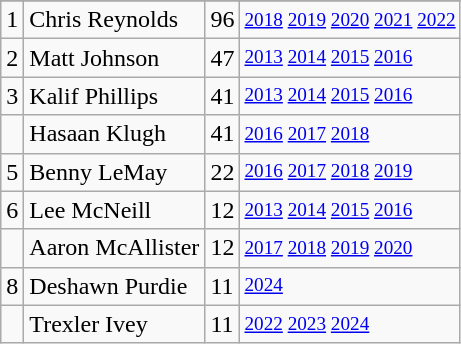<table class="wikitable">
<tr>
</tr>
<tr>
<td>1</td>
<td>Chris Reynolds</td>
<td><abbr>96</abbr></td>
<td style="font-size:80%;"><a href='#'>2018</a> <a href='#'>2019</a> <a href='#'>2020</a> <a href='#'>2021</a> <a href='#'>2022</a></td>
</tr>
<tr>
<td>2</td>
<td>Matt Johnson</td>
<td><abbr>47</abbr></td>
<td style="font-size:80%;"><a href='#'>2013</a> <a href='#'>2014</a> <a href='#'>2015</a> <a href='#'>2016</a></td>
</tr>
<tr>
<td>3</td>
<td>Kalif Phillips</td>
<td><abbr>41</abbr></td>
<td style="font-size:80%;"><a href='#'>2013</a> <a href='#'>2014</a> <a href='#'>2015</a> <a href='#'>2016</a></td>
</tr>
<tr>
<td></td>
<td>Hasaan Klugh</td>
<td><abbr>41</abbr></td>
<td style="font-size:80%;"><a href='#'>2016</a> <a href='#'>2017</a> <a href='#'>2018</a></td>
</tr>
<tr>
<td>5</td>
<td>Benny LeMay</td>
<td><abbr>22</abbr></td>
<td style="font-size:80%;"><a href='#'>2016</a> <a href='#'>2017</a> <a href='#'>2018</a> <a href='#'>2019</a></td>
</tr>
<tr>
<td>6</td>
<td>Lee McNeill</td>
<td><abbr>12</abbr></td>
<td style="font-size:80%;"><a href='#'>2013</a> <a href='#'>2014</a> <a href='#'>2015</a> <a href='#'>2016</a></td>
</tr>
<tr>
<td></td>
<td>Aaron McAllister</td>
<td><abbr>12</abbr></td>
<td style="font-size:80%;"><a href='#'>2017</a> <a href='#'>2018</a> <a href='#'>2019</a> <a href='#'>2020</a></td>
</tr>
<tr>
<td>8</td>
<td>Deshawn Purdie</td>
<td><abbr>11</abbr></td>
<td style="font-size:80%;"><a href='#'>2024</a></td>
</tr>
<tr>
<td></td>
<td>Trexler Ivey</td>
<td><abbr>11</abbr></td>
<td style="font-size:80%;"><a href='#'>2022</a> <a href='#'>2023</a> <a href='#'>2024</a></td>
</tr>
</table>
